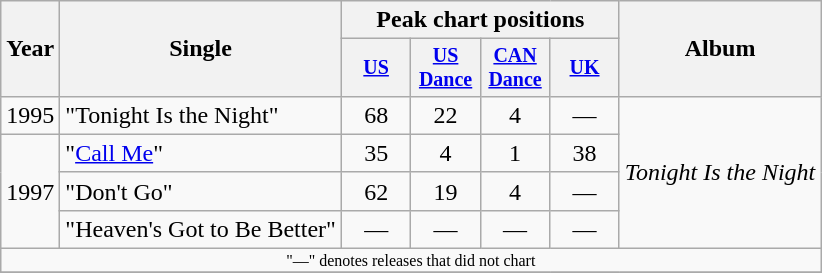<table class="wikitable" style="text-align:center;">
<tr>
<th rowspan="2">Year</th>
<th rowspan="2">Single</th>
<th colspan="4">Peak chart positions</th>
<th rowspan="2">Album</th>
</tr>
<tr style="font-size:smaller;">
<th width="40"><a href='#'>US</a></th>
<th width="40"><a href='#'>US Dance</a></th>
<th width="40"><a href='#'>CAN Dance</a></th>
<th width="40"><a href='#'>UK</a></th>
</tr>
<tr>
<td>1995</td>
<td align="left">"Tonight Is the Night"</td>
<td>68</td>
<td>22</td>
<td>4</td>
<td>—</td>
<td align="left" rowspan="4"><em>Tonight Is the Night</em></td>
</tr>
<tr>
<td rowspan="3">1997</td>
<td align="left">"<a href='#'>Call Me</a>"</td>
<td>35</td>
<td>4</td>
<td>1</td>
<td>38</td>
</tr>
<tr>
<td align="left">"Don't Go"</td>
<td>62</td>
<td>19</td>
<td>4</td>
<td>—</td>
</tr>
<tr>
<td align="left">"Heaven's Got to Be Better"</td>
<td>—</td>
<td>—</td>
<td>—</td>
<td>—</td>
</tr>
<tr>
<td colspan="10" style="font-size:8pt">"—" denotes releases that did not chart</td>
</tr>
<tr>
</tr>
</table>
